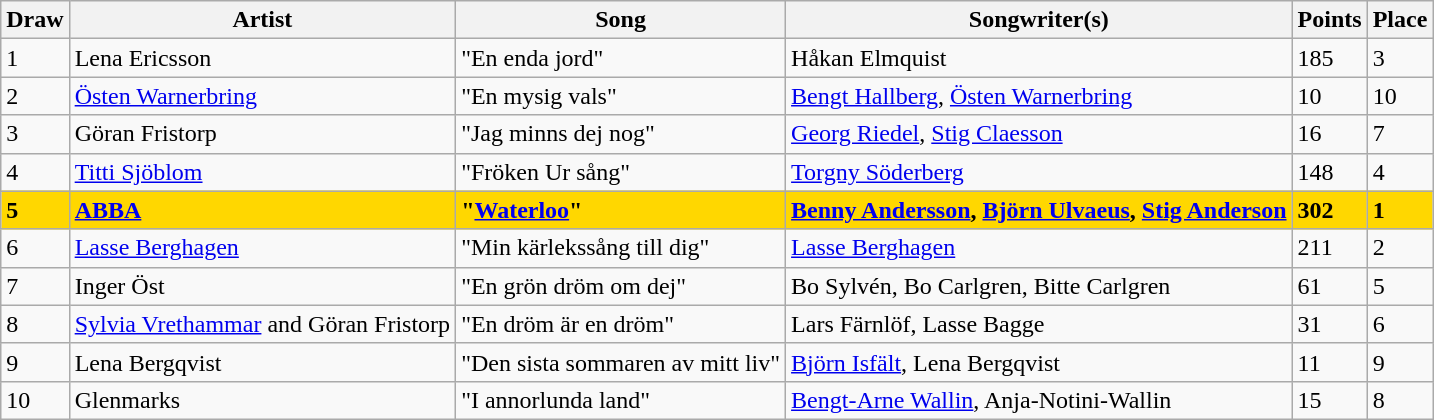<table class="sortable wikitable">
<tr>
<th>Draw</th>
<th>Artist</th>
<th>Song</th>
<th>Songwriter(s)</th>
<th>Points</th>
<th>Place</th>
</tr>
<tr --->
<td>1</td>
<td>Lena Ericsson</td>
<td>"En enda jord"</td>
<td>Håkan Elmquist</td>
<td>185</td>
<td>3</td>
</tr>
<tr --->
<td>2</td>
<td><a href='#'>Östen Warnerbring</a></td>
<td>"En mysig vals"</td>
<td><a href='#'>Bengt Hallberg</a>, <a href='#'>Östen Warnerbring</a></td>
<td>10</td>
<td>10</td>
</tr>
<tr --->
<td>3</td>
<td>Göran Fristorp</td>
<td>"Jag minns dej nog"</td>
<td><a href='#'>Georg Riedel</a>, <a href='#'>Stig Claesson</a></td>
<td>16</td>
<td>7</td>
</tr>
<tr --->
<td>4</td>
<td><a href='#'>Titti Sjöblom</a></td>
<td>"Fröken Ur sång"</td>
<td><a href='#'>Torgny Söderberg</a></td>
<td>148</td>
<td>4</td>
</tr>
<tr style="font-weight:bold;background:gold;">
<td>5</td>
<td><a href='#'>ABBA</a></td>
<td>"<a href='#'>Waterloo</a>"</td>
<td><a href='#'>Benny Andersson</a>, <a href='#'>Björn Ulvaeus</a>, <a href='#'>Stig Anderson</a></td>
<td>302</td>
<td>1</td>
</tr>
<tr --->
<td>6</td>
<td><a href='#'>Lasse Berghagen</a></td>
<td>"Min kärlekssång till dig"</td>
<td><a href='#'>Lasse Berghagen</a></td>
<td>211</td>
<td>2</td>
</tr>
<tr --->
<td>7</td>
<td>Inger Öst</td>
<td>"En grön dröm om dej"</td>
<td>Bo Sylvén, Bo Carlgren, Bitte Carlgren</td>
<td>61</td>
<td>5</td>
</tr>
<tr --->
<td>8</td>
<td><a href='#'>Sylvia Vrethammar</a> and Göran Fristorp</td>
<td>"En dröm är en dröm"</td>
<td>Lars Färnlöf, Lasse Bagge</td>
<td>31</td>
<td>6</td>
</tr>
<tr --->
<td>9</td>
<td>Lena Bergqvist</td>
<td>"Den sista sommaren av mitt liv"</td>
<td><a href='#'>Björn Isfält</a>, Lena Bergqvist</td>
<td>11</td>
<td>9</td>
</tr>
<tr --->
<td>10</td>
<td>Glenmarks</td>
<td>"I annorlunda land"</td>
<td><a href='#'>Bengt-Arne Wallin</a>, Anja-Notini-Wallin</td>
<td>15</td>
<td>8</td>
</tr>
</table>
